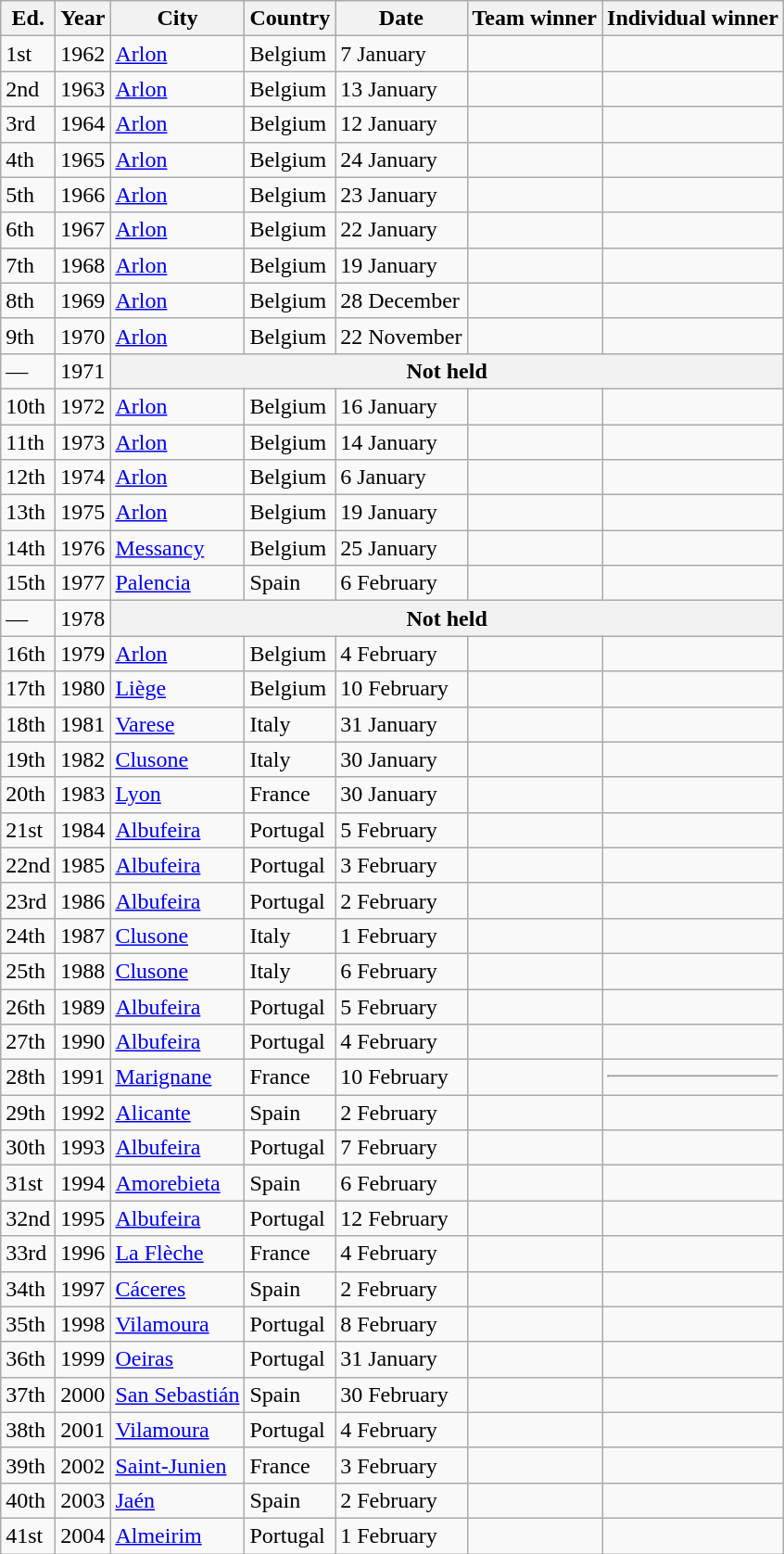<table class="wikitable sortable">
<tr>
<th>Ed.</th>
<th>Year</th>
<th>City</th>
<th>Country</th>
<th>Date</th>
<th>Team winner</th>
<th>Individual winner</th>
</tr>
<tr>
<td>1st</td>
<td>1962</td>
<td><a href='#'>Arlon</a></td>
<td>Belgium</td>
<td>7 January</td>
<td></td>
<td></td>
</tr>
<tr>
<td>2nd</td>
<td>1963</td>
<td><a href='#'>Arlon</a></td>
<td>Belgium</td>
<td>13 January</td>
<td></td>
<td></td>
</tr>
<tr>
<td>3rd</td>
<td>1964</td>
<td><a href='#'>Arlon</a></td>
<td>Belgium</td>
<td>12 January</td>
<td></td>
<td></td>
</tr>
<tr>
<td>4th</td>
<td>1965</td>
<td><a href='#'>Arlon</a></td>
<td>Belgium</td>
<td>24 January</td>
<td></td>
<td></td>
</tr>
<tr>
<td>5th</td>
<td>1966</td>
<td><a href='#'>Arlon</a></td>
<td>Belgium</td>
<td>23 January</td>
<td></td>
<td></td>
</tr>
<tr>
<td>6th</td>
<td>1967</td>
<td><a href='#'>Arlon</a></td>
<td>Belgium</td>
<td>22 January</td>
<td></td>
<td></td>
</tr>
<tr>
<td>7th</td>
<td>1968</td>
<td><a href='#'>Arlon</a></td>
<td>Belgium</td>
<td>19 January</td>
<td></td>
<td></td>
</tr>
<tr>
<td>8th</td>
<td>1969</td>
<td><a href='#'>Arlon</a></td>
<td>Belgium</td>
<td>28 December</td>
<td></td>
<td></td>
</tr>
<tr>
<td>9th</td>
<td>1970</td>
<td><a href='#'>Arlon</a></td>
<td>Belgium</td>
<td>22 November</td>
<td></td>
<td></td>
</tr>
<tr>
<td>—</td>
<td>1971</td>
<th colspan=5>Not held</th>
</tr>
<tr>
<td>10th</td>
<td>1972</td>
<td><a href='#'>Arlon</a></td>
<td>Belgium</td>
<td>16 January</td>
<td></td>
<td></td>
</tr>
<tr>
<td>11th</td>
<td>1973</td>
<td><a href='#'>Arlon</a></td>
<td>Belgium</td>
<td>14 January</td>
<td></td>
<td></td>
</tr>
<tr>
<td>12th</td>
<td>1974</td>
<td><a href='#'>Arlon</a></td>
<td>Belgium</td>
<td>6 January</td>
<td></td>
<td></td>
</tr>
<tr>
<td>13th</td>
<td>1975</td>
<td><a href='#'>Arlon</a></td>
<td>Belgium</td>
<td>19 January</td>
<td></td>
<td></td>
</tr>
<tr>
<td>14th</td>
<td>1976</td>
<td><a href='#'>Messancy</a></td>
<td>Belgium</td>
<td>25 January</td>
<td></td>
<td></td>
</tr>
<tr>
<td>15th</td>
<td>1977</td>
<td><a href='#'>Palencia</a></td>
<td>Spain</td>
<td>6 February</td>
<td></td>
<td></td>
</tr>
<tr>
<td>—</td>
<td>1978</td>
<th colspan=5>Not held</th>
</tr>
<tr>
<td>16th</td>
<td>1979</td>
<td><a href='#'>Arlon</a></td>
<td>Belgium</td>
<td>4 February</td>
<td></td>
<td></td>
</tr>
<tr>
<td>17th</td>
<td>1980</td>
<td><a href='#'>Liège</a></td>
<td>Belgium</td>
<td>10 February</td>
<td></td>
<td></td>
</tr>
<tr>
<td>18th</td>
<td>1981</td>
<td><a href='#'>Varese</a></td>
<td>Italy</td>
<td>31 January</td>
<td></td>
<td></td>
</tr>
<tr>
<td>19th</td>
<td>1982</td>
<td><a href='#'>Clusone</a></td>
<td>Italy</td>
<td>30 January</td>
<td></td>
<td></td>
</tr>
<tr>
<td>20th</td>
<td>1983</td>
<td><a href='#'>Lyon</a></td>
<td>France</td>
<td>30 January</td>
<td></td>
<td></td>
</tr>
<tr>
<td>21st</td>
<td>1984</td>
<td><a href='#'>Albufeira</a></td>
<td>Portugal</td>
<td>5 February</td>
<td></td>
<td></td>
</tr>
<tr>
<td>22nd</td>
<td>1985</td>
<td><a href='#'>Albufeira</a></td>
<td>Portugal</td>
<td>3 February</td>
<td></td>
<td></td>
</tr>
<tr>
<td>23rd</td>
<td>1986</td>
<td><a href='#'>Albufeira</a></td>
<td>Portugal</td>
<td>2 February</td>
<td></td>
<td></td>
</tr>
<tr>
<td>24th</td>
<td>1987</td>
<td><a href='#'>Clusone</a></td>
<td>Italy</td>
<td>1 February</td>
<td></td>
<td></td>
</tr>
<tr>
<td>25th</td>
<td>1988</td>
<td><a href='#'>Clusone</a></td>
<td>Italy</td>
<td>6 February</td>
<td></td>
<td></td>
</tr>
<tr>
<td>26th</td>
<td>1989</td>
<td><a href='#'>Albufeira</a></td>
<td>Portugal</td>
<td>5 February</td>
<td></td>
<td></td>
</tr>
<tr>
<td>27th</td>
<td>1990</td>
<td><a href='#'>Albufeira</a></td>
<td>Portugal</td>
<td>4 February</td>
<td></td>
<td></td>
</tr>
<tr>
<td>28th</td>
<td>1991</td>
<td><a href='#'>Marignane</a></td>
<td>France</td>
<td>10 February</td>
<td></td>
<td><hr></td>
</tr>
<tr>
<td>29th</td>
<td>1992</td>
<td><a href='#'>Alicante</a></td>
<td>Spain</td>
<td>2 February</td>
<td></td>
<td></td>
</tr>
<tr>
<td>30th</td>
<td>1993</td>
<td><a href='#'>Albufeira</a></td>
<td>Portugal</td>
<td>7 February</td>
<td></td>
<td></td>
</tr>
<tr>
<td>31st</td>
<td>1994</td>
<td><a href='#'>Amorebieta</a></td>
<td>Spain</td>
<td>6 February</td>
<td></td>
<td></td>
</tr>
<tr>
<td>32nd</td>
<td>1995</td>
<td><a href='#'>Albufeira</a></td>
<td>Portugal</td>
<td>12 February</td>
<td></td>
<td></td>
</tr>
<tr>
<td>33rd</td>
<td>1996</td>
<td><a href='#'>La Flèche</a></td>
<td>France</td>
<td>4 February</td>
<td></td>
<td></td>
</tr>
<tr>
<td>34th</td>
<td>1997</td>
<td><a href='#'>Cáceres</a></td>
<td>Spain</td>
<td>2 February</td>
<td></td>
<td></td>
</tr>
<tr>
<td>35th</td>
<td>1998</td>
<td><a href='#'>Vilamoura</a></td>
<td>Portugal</td>
<td>8 February</td>
<td></td>
<td></td>
</tr>
<tr>
<td>36th</td>
<td>1999</td>
<td><a href='#'>Oeiras</a></td>
<td>Portugal</td>
<td>31 January</td>
<td></td>
<td></td>
</tr>
<tr>
<td>37th</td>
<td>2000</td>
<td><a href='#'>San Sebastián</a></td>
<td>Spain</td>
<td>30 February</td>
<td></td>
<td></td>
</tr>
<tr>
<td>38th</td>
<td>2001</td>
<td><a href='#'>Vilamoura</a></td>
<td>Portugal</td>
<td>4 February</td>
<td></td>
<td></td>
</tr>
<tr>
<td>39th</td>
<td>2002</td>
<td><a href='#'>Saint-Junien</a></td>
<td>France</td>
<td>3 February</td>
<td></td>
<td></td>
</tr>
<tr>
<td>40th</td>
<td>2003</td>
<td><a href='#'>Jaén</a></td>
<td>Spain</td>
<td>2 February</td>
<td></td>
<td></td>
</tr>
<tr>
<td>41st</td>
<td>2004</td>
<td><a href='#'>Almeirim</a></td>
<td>Portugal</td>
<td>1 February</td>
<td></td>
<td></td>
</tr>
</table>
